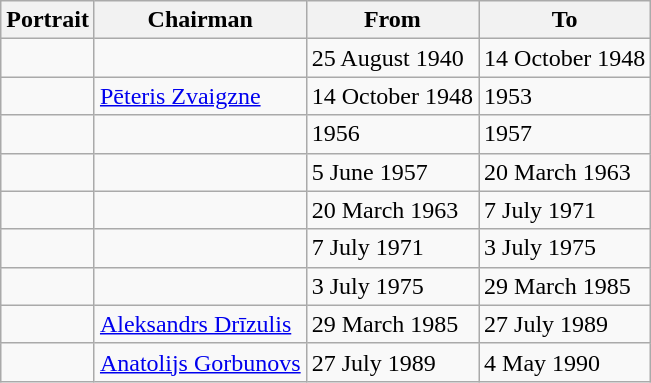<table class="wikitable">
<tr>
<th>Portrait</th>
<th>Chairman</th>
<th>From</th>
<th>To</th>
</tr>
<tr>
<td></td>
<td></td>
<td>25 August 1940</td>
<td>14 October 1948</td>
</tr>
<tr>
<td></td>
<td><a href='#'>Pēteris Zvaigzne</a></td>
<td>14 October 1948</td>
<td>1953</td>
</tr>
<tr>
<td></td>
<td></td>
<td>1956</td>
<td>1957</td>
</tr>
<tr>
<td></td>
<td></td>
<td>5 June 1957</td>
<td>20 March 1963</td>
</tr>
<tr>
<td></td>
<td></td>
<td>20 March 1963</td>
<td>7 July 1971</td>
</tr>
<tr>
<td></td>
<td></td>
<td>7 July 1971</td>
<td>3 July 1975</td>
</tr>
<tr>
<td></td>
<td></td>
<td>3 July 1975</td>
<td>29 March 1985</td>
</tr>
<tr>
<td></td>
<td><a href='#'>Aleksandrs Drīzulis</a></td>
<td>29 March 1985</td>
<td>27 July 1989</td>
</tr>
<tr>
<td></td>
<td><a href='#'>Anatolijs Gorbunovs</a></td>
<td>27 July 1989</td>
<td>4 May 1990</td>
</tr>
</table>
